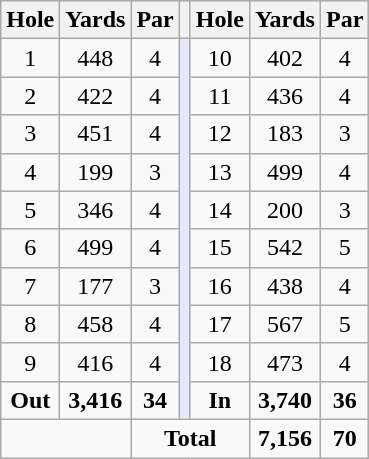<table class="wikitable" style="text-align:center; font-size:100%;">
<tr>
<th>Hole</th>
<th>Yards</th>
<th>Par</th>
<th></th>
<th>Hole</th>
<th>Yards</th>
<th>Par</th>
</tr>
<tr>
<td>1</td>
<td>448</td>
<td>4</td>
<td rowspan=10 style="background:#E6E8FA;"></td>
<td>10</td>
<td>402</td>
<td>4</td>
</tr>
<tr>
<td>2</td>
<td>422</td>
<td>4</td>
<td>11</td>
<td>436</td>
<td>4</td>
</tr>
<tr>
<td>3</td>
<td>451</td>
<td>4</td>
<td>12</td>
<td>183</td>
<td>3</td>
</tr>
<tr>
<td>4</td>
<td>199</td>
<td>3</td>
<td>13</td>
<td>499</td>
<td>4</td>
</tr>
<tr>
<td>5</td>
<td>346</td>
<td>4</td>
<td>14</td>
<td>200</td>
<td>3</td>
</tr>
<tr>
<td>6</td>
<td>499</td>
<td>4</td>
<td>15</td>
<td>542</td>
<td>5</td>
</tr>
<tr>
<td>7</td>
<td>177</td>
<td>3</td>
<td>16</td>
<td>438</td>
<td>4</td>
</tr>
<tr>
<td>8</td>
<td>458</td>
<td>4</td>
<td>17</td>
<td>567</td>
<td>5</td>
</tr>
<tr>
<td>9</td>
<td>416</td>
<td>4</td>
<td>18</td>
<td>473</td>
<td>4</td>
</tr>
<tr>
<td><strong>Out</strong></td>
<td><strong>3,416</strong></td>
<td><strong>34</strong></td>
<td><strong>In</strong></td>
<td><strong>3,740</strong></td>
<td><strong>36</strong></td>
</tr>
<tr>
<td colspan=2 align=left></td>
<td colspan=3><strong>Total</strong></td>
<td><strong>7,156</strong></td>
<td><strong>70</strong></td>
</tr>
</table>
